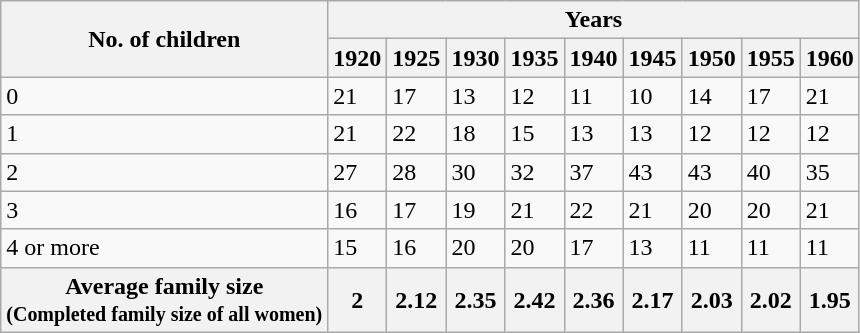<table class="wikitable">
<tr>
<th rowspan="2">No. of children</th>
<th colspan="9">Years</th>
</tr>
<tr>
<th>1920</th>
<th>1925</th>
<th>1930</th>
<th>1935</th>
<th>1940</th>
<th>1945</th>
<th>1950</th>
<th>1955</th>
<th>1960</th>
</tr>
<tr>
<td>0</td>
<td>21</td>
<td>17</td>
<td>13</td>
<td>12</td>
<td>11</td>
<td>10</td>
<td>14</td>
<td>17</td>
<td>21</td>
</tr>
<tr>
<td>1</td>
<td>21</td>
<td>22</td>
<td>18</td>
<td>15</td>
<td>13</td>
<td>13</td>
<td>12</td>
<td>12</td>
<td>12</td>
</tr>
<tr>
<td>2</td>
<td>27</td>
<td>28</td>
<td>30</td>
<td>32</td>
<td>37</td>
<td>43</td>
<td>43</td>
<td>40</td>
<td>35</td>
</tr>
<tr>
<td>3</td>
<td>16</td>
<td>17</td>
<td>19</td>
<td>21</td>
<td>22</td>
<td>21</td>
<td>20</td>
<td>20</td>
<td>21</td>
</tr>
<tr>
<td>4 or more</td>
<td>15</td>
<td>16</td>
<td>20</td>
<td>20</td>
<td>17</td>
<td>13</td>
<td>11</td>
<td>11</td>
<td>11</td>
</tr>
<tr>
<th>Average family size<br><small>(Completed family size of all women)</small></th>
<th>2</th>
<th>2.12</th>
<th>2.35</th>
<th>2.42</th>
<th>2.36</th>
<th>2.17</th>
<th>2.03</th>
<th>2.02</th>
<th>1.95</th>
</tr>
</table>
